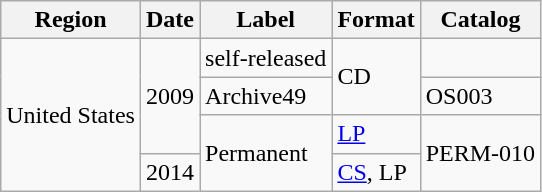<table class="wikitable">
<tr>
<th>Region</th>
<th>Date</th>
<th>Label</th>
<th>Format</th>
<th>Catalog</th>
</tr>
<tr>
<td rowspan="4">United States</td>
<td rowspan="3">2009</td>
<td>self-released</td>
<td rowspan="2">CD</td>
<td></td>
</tr>
<tr>
<td>Archive49</td>
<td>OS003</td>
</tr>
<tr>
<td rowspan="2">Permanent</td>
<td><a href='#'>LP</a></td>
<td rowspan="2">PERM-010</td>
</tr>
<tr>
<td>2014</td>
<td><a href='#'>CS</a>, LP</td>
</tr>
</table>
